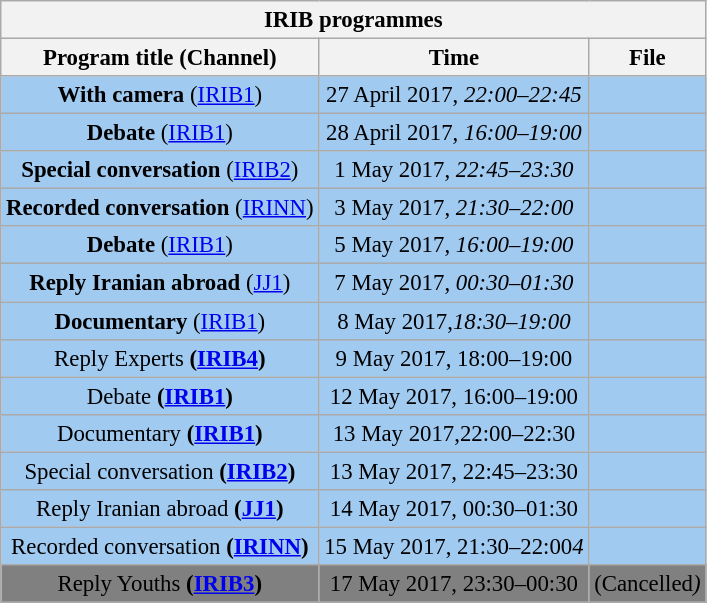<table class="wikitable collapsible" style="text-align:center;font-size:95%;">
<tr>
<th colspan=3>IRIB programmes</th>
</tr>
<tr>
<th>Program title (Channel)</th>
<th>Time</th>
<th>File</th>
</tr>
<tr>
<td style="background-color:#A1CAF1;"><strong>With camera</strong> (<a href='#'>IRIB1</a>)</td>
<td style="background-color:#A1CAF1;">27 April 2017, <em>22:00–22:45</em></td>
<td style="background-color:#A1CAF1;"></td>
</tr>
<tr>
<td style="background-color:#A1CAF1;"><strong>Debate</strong> (<a href='#'>IRIB1</a>)</td>
<td style="background-color:#A1CAF1;">28 April 2017, <em>16:00–19:00</em></td>
<td style="background-color:#A1CAF1;"> </td>
</tr>
<tr>
<td style="background-color:#A1CAF1;"><strong>Special conversation</strong> (<a href='#'>IRIB2</a>)</td>
<td style="background-color:#A1CAF1;">1 May 2017, <em>22:45–23:30</em></td>
<td style="background-color:#A1CAF1;"></td>
</tr>
<tr>
<td style="background-color:#A1CAF1;"><strong>Recorded conversation</strong> (<a href='#'>IRINN</a>)</td>
<td style="background-color:#A1CAF1;">3 May 2017, <em>21:30–22:00</em></td>
<td style="background-color:#A1CAF1;"></td>
</tr>
<tr>
<td style="background-color:#A1CAF1;"><strong>Debate</strong> (<a href='#'>IRIB1</a>)</td>
<td style="background-color:#A1CAF1;">5 May 2017, <em>16:00–19:00</em></td>
<td style="background-color:#A1CAF1;"></td>
</tr>
<tr>
<td style="background-color:#A1CAF1;"><strong>Reply Iranian abroad</strong> (<a href='#'>JJ1</a>)</td>
<td style="background-color:#A1CAF1;">7 May 2017, <em>00:30–01:30</em></td>
<td style="background-color:#A1CAF1;"></td>
</tr>
<tr>
<td style="background-color:#A1CAF1;"><strong>Documentary</strong> (<a href='#'>IRIB1</a>)</td>
<td style="background-color:#A1CAF1;">8 May 2017,<em>18:30–19:00<strong></td>
<td style="background-color:#A1CAF1;"></td>
</tr>
<tr>
<td style="background-color:#A1CAF1;"></strong>Reply Experts<strong> (<a href='#'>IRIB4</a>)</td>
<td style="background-color:#A1CAF1;">9 May 2017, </em>18:00–19:00<em></td>
<td style="background-color:#A1CAF1;"></td>
</tr>
<tr>
<td style="background-color:#A1CAF1;"></strong>Debate<strong> (<a href='#'>IRIB1</a>)</td>
<td style="background-color:#A1CAF1;">12 May 2017, </em>16:00–19:00<em></td>
<td style="background-color:#A1CAF1;"></td>
</tr>
<tr>
<td style="background-color:#A1CAF1;"></strong>Documentary<strong> (<a href='#'>IRIB1</a>)</td>
<td style="background-color:#A1CAF1;">13 May 2017,</em>22:00–22:30<em></td>
<td style="background-color:#A1CAF1;"></td>
</tr>
<tr>
<td style="background-color:#A1CAF1;"></strong>Special conversation<strong> (<a href='#'>IRIB2</a>)</td>
<td style="background-color:#A1CAF1;">13 May 2017, </em>22:45–23:30<em></td>
<td style="background-color:#A1CAF1;"></td>
</tr>
<tr>
<td style="background-color:#A1CAF1;"></strong>Reply Iranian abroad<strong> (<a href='#'>JJ1</a>)</td>
<td style="background-color:#A1CAF1;">14 May 2017, </em>00:30–01:30<em></td>
<td style="background-color:#A1CAF1;"></td>
</tr>
<tr>
<td style="background-color:#A1CAF1;"></strong>Recorded conversation<strong> (<a href='#'>IRINN</a>)</td>
<td style="background-color:#A1CAF1;">15 May 2017, </em>21:30–22:00<em>4</td>
<td style="background-color:#A1CAF1;"></td>
</tr>
<tr>
<td style="background-color:gray;"></strong>Reply Youths<strong> (<a href='#'>IRIB3</a>)</td>
<td style="background-color:gray;">17 May 2017, </em>23:30–00:30<em></td>
<td style="background-color:gray;">(</em>Cancelled<em>)</td>
</tr>
<tr>
</tr>
</table>
